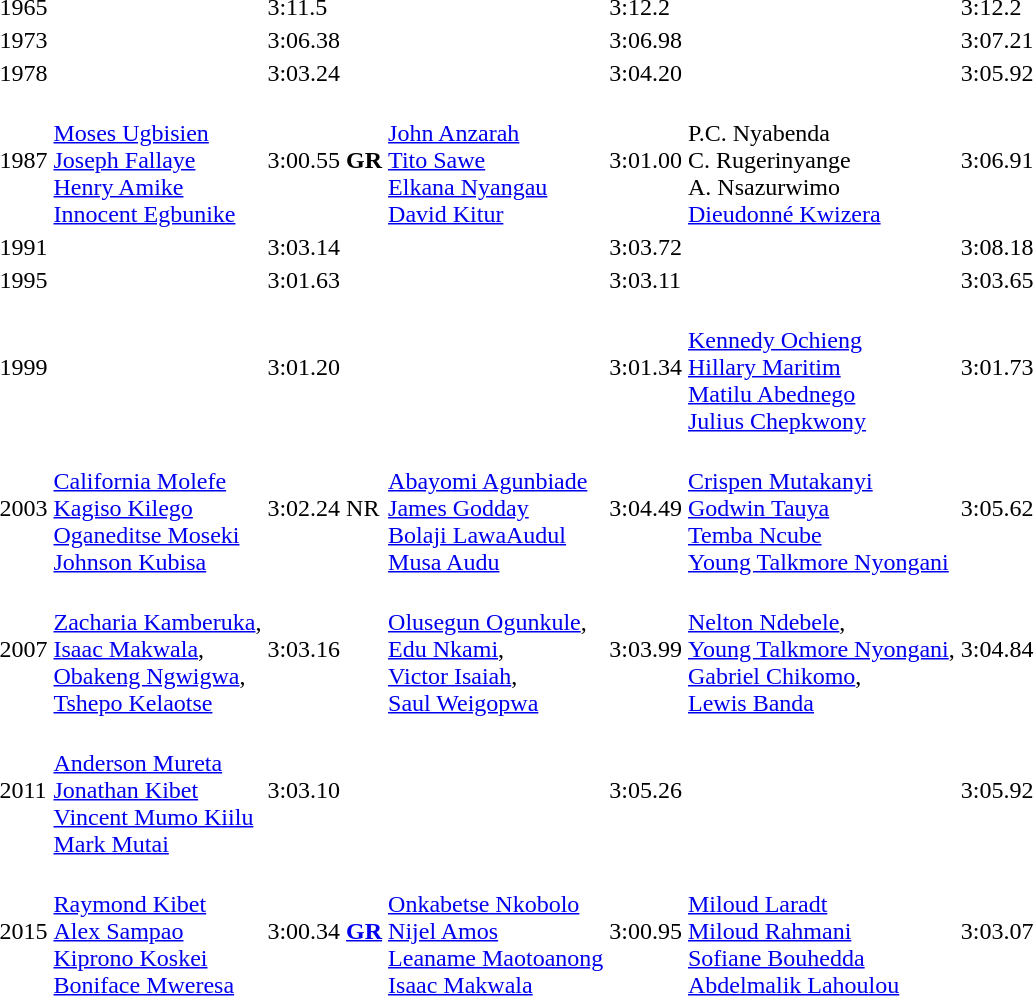<table>
<tr>
<td>1965</td>
<td></td>
<td>3:11.5</td>
<td></td>
<td>3:12.2</td>
<td></td>
<td>3:12.2</td>
</tr>
<tr>
<td>1973</td>
<td></td>
<td>3:06.38</td>
<td></td>
<td>3:06.98</td>
<td></td>
<td>3:07.21</td>
</tr>
<tr>
<td>1978</td>
<td></td>
<td>3:03.24</td>
<td></td>
<td>3:04.20</td>
<td></td>
<td>3:05.92</td>
</tr>
<tr>
<td>1987</td>
<td><br><a href='#'>Moses Ugbisien</a><br><a href='#'>Joseph Fallaye</a><br><a href='#'>Henry Amike</a><br><a href='#'>Innocent Egbunike</a></td>
<td>3:00.55 <strong>GR</strong></td>
<td><br><a href='#'>John Anzarah</a><br><a href='#'>Tito Sawe</a><br><a href='#'>Elkana Nyangau</a><br><a href='#'>David Kitur</a></td>
<td>3:01.00</td>
<td><br>P.C. Nyabenda<br>C. Rugerinyange<br>A. Nsazurwimo<br><a href='#'>Dieudonné Kwizera</a></td>
<td>3:06.91</td>
</tr>
<tr>
<td>1991</td>
<td></td>
<td>3:03.14</td>
<td></td>
<td>3:03.72</td>
<td></td>
<td>3:08.18</td>
</tr>
<tr>
<td>1995</td>
<td></td>
<td>3:01.63</td>
<td></td>
<td>3:03.11</td>
<td></td>
<td>3:03.65</td>
</tr>
<tr>
<td>1999</td>
<td></td>
<td>3:01.20</td>
<td></td>
<td>3:01.34</td>
<td><br><a href='#'>Kennedy Ochieng</a><br><a href='#'>Hillary Maritim</a><br><a href='#'>Matilu Abednego</a><br><a href='#'>Julius Chepkwony</a></td>
<td>3:01.73</td>
</tr>
<tr>
<td>2003<br></td>
<td><br><a href='#'>California Molefe</a><br><a href='#'>Kagiso Kilego</a><br><a href='#'>Oganeditse Moseki</a><br><a href='#'>Johnson Kubisa</a></td>
<td>3:02.24 NR</td>
<td><br><a href='#'>Abayomi Agunbiade</a><br><a href='#'>James Godday</a><br><a href='#'>Bolaji LawaAudul</a><br><a href='#'>Musa Audu</a></td>
<td>3:04.49</td>
<td><br><a href='#'>Crispen Mutakanyi</a><br><a href='#'>Godwin Tauya</a><br><a href='#'>Temba Ncube</a><br><a href='#'>Young Talkmore Nyongani</a></td>
<td>3:05.62</td>
</tr>
<tr>
<td>2007<br></td>
<td><br><a href='#'>Zacharia Kamberuka</a>,<br><a href='#'>Isaac Makwala</a>,<br><a href='#'>Obakeng Ngwigwa</a>,<br><a href='#'>Tshepo Kelaotse</a></td>
<td>3:03.16</td>
<td><br><a href='#'>Olusegun Ogunkule</a>,<br><a href='#'>Edu Nkami</a>,<br><a href='#'>Victor Isaiah</a>,<br><a href='#'>Saul Weigopwa</a></td>
<td>3:03.99</td>
<td><br><a href='#'>Nelton Ndebele</a>,<br><a href='#'>Young Talkmore Nyongani</a>,<br><a href='#'>Gabriel Chikomo</a>,<br><a href='#'>Lewis Banda</a></td>
<td>3:04.84</td>
</tr>
<tr>
<td>2011<br></td>
<td><br><a href='#'>Anderson Mureta</a><br><a href='#'>Jonathan Kibet</a><br><a href='#'>Vincent Mumo Kiilu</a><br><a href='#'>Mark Mutai</a></td>
<td>3:03.10</td>
<td></td>
<td>3:05.26</td>
<td></td>
<td>3:05.92</td>
</tr>
<tr>
<td>2015</td>
<td><br><a href='#'>Raymond Kibet</a><br><a href='#'>Alex Sampao</a><br><a href='#'>Kiprono Koskei</a><br><a href='#'>Boniface Mweresa</a></td>
<td>3:00.34 <strong><a href='#'>GR</a></strong></td>
<td><br><a href='#'>Onkabetse Nkobolo</a><br><a href='#'>Nijel Amos</a><br><a href='#'>Leaname Maotoanong</a><br><a href='#'>Isaac Makwala</a></td>
<td>3:00.95</td>
<td><br><a href='#'>Miloud Laradt</a><br><a href='#'>Miloud Rahmani</a><br><a href='#'>Sofiane Bouhedda</a><br><a href='#'>Abdelmalik Lahoulou</a></td>
<td>3:03.07</td>
</tr>
</table>
